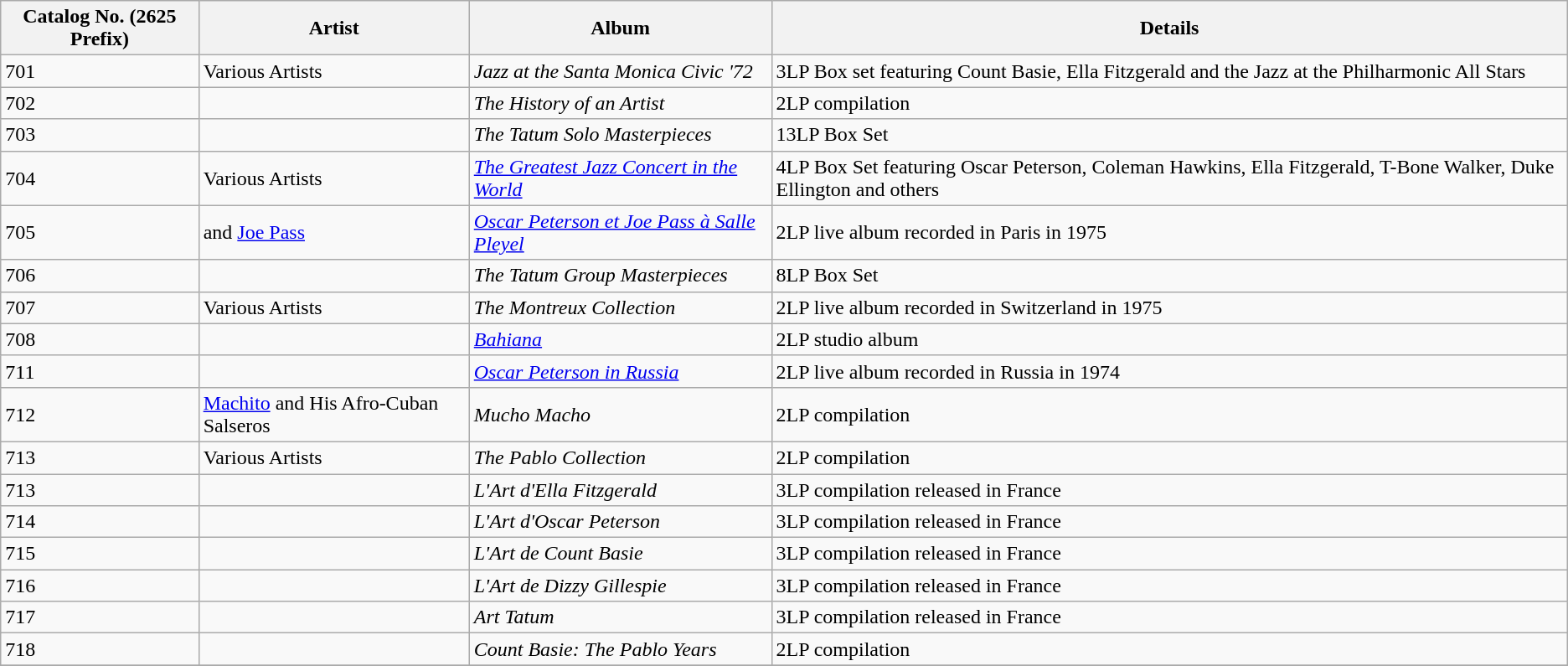<table class="wikitable sortable">
<tr>
<th>Catalog No. (2625 Prefix)</th>
<th>Artist</th>
<th>Album</th>
<th>Details</th>
</tr>
<tr>
<td>701</td>
<td>Various Artists</td>
<td><em>Jazz at the Santa Monica Civic '72</em></td>
<td>3LP Box set featuring Count Basie, Ella Fitzgerald and the Jazz at the Philharmonic All Stars</td>
</tr>
<tr>
<td>702</td>
<td></td>
<td><em>The History of an Artist</em></td>
<td>2LP compilation</td>
</tr>
<tr>
<td>703</td>
<td></td>
<td><em>The Tatum Solo Masterpieces</em></td>
<td>13LP Box Set</td>
</tr>
<tr>
<td>704</td>
<td>Various Artists</td>
<td><em><a href='#'>The Greatest Jazz Concert in the World</a></em></td>
<td>4LP Box Set featuring Oscar Peterson, Coleman Hawkins, Ella Fitzgerald, T-Bone Walker, Duke Ellington and others</td>
</tr>
<tr>
<td>705</td>
<td> and <a href='#'>Joe Pass</a></td>
<td><em><a href='#'>Oscar Peterson et Joe Pass à Salle Pleyel</a></em></td>
<td>2LP live album recorded in Paris in 1975</td>
</tr>
<tr>
<td>706</td>
<td></td>
<td><em>The Tatum Group Masterpieces</em></td>
<td>8LP Box Set</td>
</tr>
<tr>
<td>707</td>
<td>Various Artists</td>
<td><em>The Montreux Collection</em></td>
<td>2LP live album recorded in Switzerland in 1975</td>
</tr>
<tr>
<td>708</td>
<td></td>
<td><em><a href='#'>Bahiana</a></em></td>
<td>2LP studio album</td>
</tr>
<tr>
<td>711</td>
<td></td>
<td><em><a href='#'>Oscar Peterson in Russia</a></em></td>
<td>2LP live album recorded in Russia in 1974</td>
</tr>
<tr>
<td>712</td>
<td><a href='#'>Machito</a> and His Afro-Cuban Salseros</td>
<td><em>Mucho Macho</em></td>
<td>2LP compilation</td>
</tr>
<tr>
<td>713</td>
<td>Various Artists</td>
<td><em>The Pablo Collection</em></td>
<td>2LP compilation</td>
</tr>
<tr>
<td>713</td>
<td></td>
<td><em>L'Art d'Ella Fitzgerald</em></td>
<td>3LP compilation released in France</td>
</tr>
<tr>
<td>714</td>
<td></td>
<td><em>  L'Art d'Oscar Peterson</em></td>
<td>3LP compilation released in France</td>
</tr>
<tr>
<td>715</td>
<td></td>
<td><em>L'Art de Count Basie</em></td>
<td>3LP compilation released in France</td>
</tr>
<tr>
<td>716</td>
<td></td>
<td><em>L'Art de Dizzy Gillespie</em></td>
<td>3LP compilation released in France</td>
</tr>
<tr>
<td>717</td>
<td></td>
<td><em>Art Tatum</em></td>
<td>3LP compilation released in France</td>
</tr>
<tr>
<td>718</td>
<td></td>
<td><em>Count Basie: The Pablo Years</em></td>
<td>2LP compilation</td>
</tr>
<tr>
</tr>
</table>
